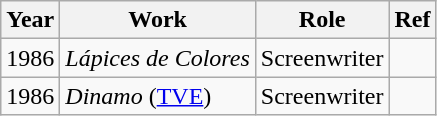<table class="wikitable">
<tr>
<th>Year</th>
<th>Work</th>
<th>Role</th>
<th>Ref</th>
</tr>
<tr>
<td>1986</td>
<td><em>Lápices de Colores</em></td>
<td>Screenwriter</td>
<td><em></em></td>
</tr>
<tr>
<td>1986</td>
<td><em>Dinamo</em> (<a href='#'>TVE</a>)</td>
<td>Screenwriter</td>
<td><em></em></td>
</tr>
</table>
